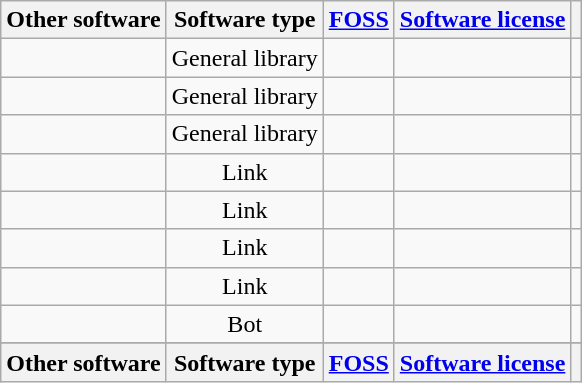<table style="text-align: center;" class="wikitable sortable sort-under">
<tr>
<th>Other software</th>
<th>Software type</th>
<th><a href='#'>FOSS</a></th>
<th><a href='#'>Software license</a></th>
<th></th>
</tr>
<tr>
<td></td>
<td>General library</td>
<td></td>
<td></td>
<td></td>
</tr>
<tr>
<td></td>
<td>General library</td>
<td></td>
<td></td>
<td></td>
</tr>
<tr>
<td></td>
<td>General library</td>
<td></td>
<td></td>
<td></td>
</tr>
<tr>
<td></td>
<td>Link</td>
<td></td>
<td></td>
<td></td>
</tr>
<tr>
<td></td>
<td>Link</td>
<td></td>
<td></td>
<td></td>
</tr>
<tr>
<td></td>
<td>Link</td>
<td></td>
<td></td>
<td></td>
</tr>
<tr>
<td></td>
<td>Link</td>
<td></td>
<td></td>
<td></td>
</tr>
<tr>
<td></td>
<td>Bot</td>
<td></td>
<td></td>
<td></td>
</tr>
<tr>
</tr>
<tr class="sortbottom">
<th>Other software</th>
<th>Software type</th>
<th><a href='#'>FOSS</a></th>
<th><a href='#'>Software license</a></th>
<th></th>
</tr>
</table>
